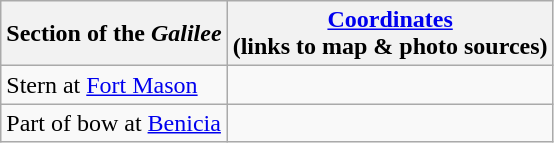<table class="wikitable">
<tr>
<th>Section of the <em>Galilee</em></th>
<th><a href='#'>Coordinates</a><br>(links to map & photo sources)</th>
</tr>
<tr>
<td>Stern at <a href='#'>Fort Mason</a></td>
<td></td>
</tr>
<tr>
<td>Part of bow at <a href='#'>Benicia</a></td>
<td></td>
</tr>
</table>
